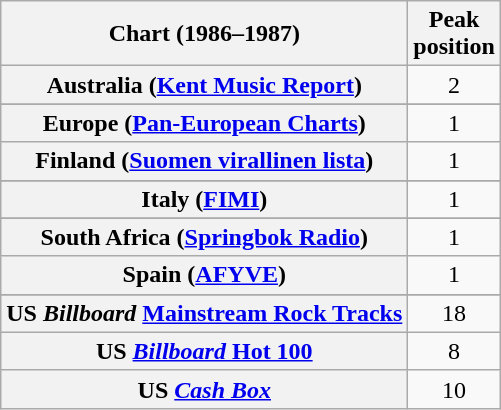<table class="wikitable sortable plainrowheaders" style="text-align:center">
<tr>
<th>Chart (1986–1987)</th>
<th>Peak<br>position</th>
</tr>
<tr>
<th scope="row">Australia (<a href='#'>Kent Music Report</a>)</th>
<td>2</td>
</tr>
<tr>
</tr>
<tr>
</tr>
<tr>
</tr>
<tr>
<th scope="row">Europe (<a href='#'>Pan-European Charts</a>)</th>
<td>1</td>
</tr>
<tr>
<th scope="row">Finland (<a href='#'>Suomen virallinen lista</a>)</th>
<td>1</td>
</tr>
<tr>
</tr>
<tr>
</tr>
<tr>
</tr>
<tr>
<th scope="row">Italy (<a href='#'>FIMI</a>)</th>
<td>1</td>
</tr>
<tr>
</tr>
<tr>
</tr>
<tr>
</tr>
<tr>
</tr>
<tr>
<th scope="row">South Africa (<a href='#'>Springbok Radio</a>)</th>
<td>1</td>
</tr>
<tr>
<th scope="row">Spain (<a href='#'>AFYVE</a>)</th>
<td>1</td>
</tr>
<tr>
</tr>
<tr>
</tr>
<tr>
</tr>
<tr>
<th scope="row">US <em>Billboard</em> <a href='#'>Mainstream Rock Tracks</a></th>
<td>18</td>
</tr>
<tr>
<th scope="row">US <a href='#'><em>Billboard</em> Hot 100</a></th>
<td>8</td>
</tr>
<tr>
<th scope="row">US <em><a href='#'>Cash Box</a></em></th>
<td>10</td>
</tr>
</table>
